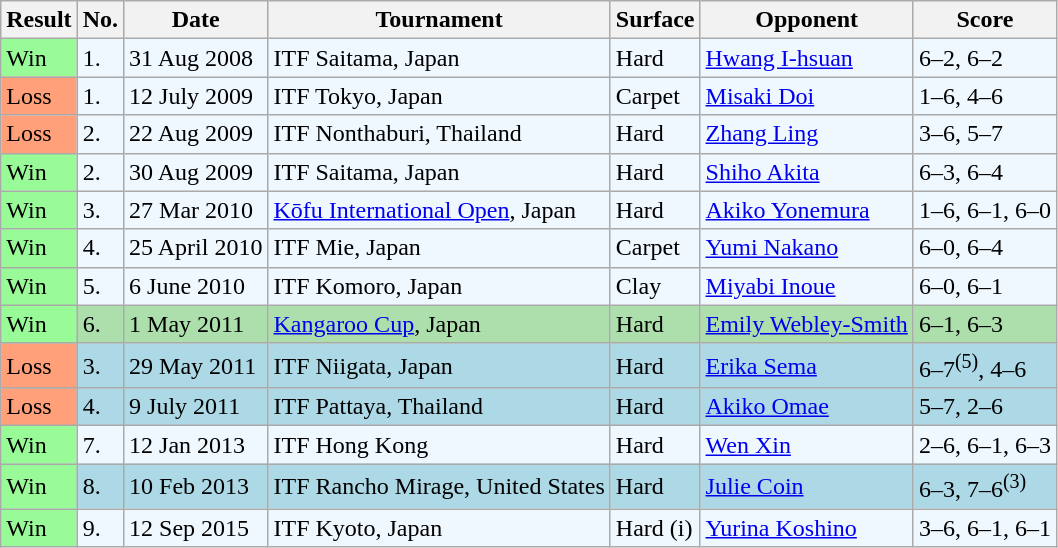<table class="sortable wikitable">
<tr>
<th>Result</th>
<th>No.</th>
<th>Date</th>
<th>Tournament</th>
<th>Surface</th>
<th>Opponent</th>
<th class="unsortable">Score</th>
</tr>
<tr style="background:#f0f8ff;">
<td bgcolor="98FB98">Win</td>
<td>1.</td>
<td>31 Aug 2008</td>
<td>ITF Saitama, Japan</td>
<td>Hard</td>
<td> <a href='#'>Hwang I-hsuan</a></td>
<td>6–2, 6–2</td>
</tr>
<tr style="background:#f0f8ff;">
<td bgcolor="FFA07A">Loss</td>
<td>1.</td>
<td>12 July 2009</td>
<td>ITF Tokyo, Japan</td>
<td>Carpet</td>
<td> <a href='#'>Misaki Doi</a></td>
<td>1–6, 4–6</td>
</tr>
<tr style="background:#f0f8ff;">
<td bgcolor="FFA07A">Loss</td>
<td>2.</td>
<td>22 Aug 2009</td>
<td>ITF Nonthaburi, Thailand</td>
<td>Hard</td>
<td> <a href='#'>Zhang Ling</a></td>
<td>3–6, 5–7</td>
</tr>
<tr style="background:#f0f8ff;">
<td bgcolor="98FB98">Win</td>
<td>2.</td>
<td>30 Aug 2009</td>
<td>ITF Saitama, Japan</td>
<td>Hard</td>
<td> <a href='#'>Shiho Akita</a></td>
<td>6–3, 6–4</td>
</tr>
<tr style="background:#f0f8ff;">
<td bgcolor="98FB98">Win</td>
<td>3.</td>
<td>27 Mar 2010</td>
<td><a href='#'>Kōfu International Open</a>, Japan</td>
<td>Hard</td>
<td> <a href='#'>Akiko Yonemura</a></td>
<td>1–6, 6–1, 6–0</td>
</tr>
<tr style="background:#f0f8ff;">
<td bgcolor="98FB98">Win</td>
<td>4.</td>
<td>25 April 2010</td>
<td>ITF Mie, Japan</td>
<td>Carpet</td>
<td> <a href='#'>Yumi Nakano</a></td>
<td>6–0, 6–4</td>
</tr>
<tr style="background:#f0f8ff;">
<td bgcolor="98FB98">Win</td>
<td>5.</td>
<td>6 June 2010</td>
<td>ITF Komoro, Japan</td>
<td>Clay</td>
<td> <a href='#'>Miyabi Inoue</a></td>
<td>6–0, 6–1</td>
</tr>
<tr style="background:#addfad;">
<td bgcolor="98FB98">Win</td>
<td>6.</td>
<td>1 May 2011</td>
<td><a href='#'>Kangaroo Cup</a>, Japan</td>
<td>Hard</td>
<td> <a href='#'>Emily Webley-Smith</a></td>
<td>6–1, 6–3</td>
</tr>
<tr style="background:lightblue;">
<td bgcolor="FFA07A">Loss</td>
<td>3.</td>
<td>29 May 2011</td>
<td>ITF Niigata, Japan</td>
<td>Hard</td>
<td> <a href='#'>Erika Sema</a></td>
<td>6–7<sup>(5)</sup>, 4–6</td>
</tr>
<tr style="background:lightblue;">
<td bgcolor="FFA07A">Loss</td>
<td>4.</td>
<td>9 July 2011</td>
<td>ITF Pattaya, Thailand</td>
<td>Hard</td>
<td> <a href='#'>Akiko Omae</a></td>
<td>5–7, 2–6</td>
</tr>
<tr style="background:#f0f8ff;">
<td bgcolor="98FB98">Win</td>
<td>7.</td>
<td>12 Jan 2013</td>
<td>ITF Hong Kong</td>
<td>Hard</td>
<td> <a href='#'>Wen Xin</a></td>
<td>2–6, 6–1, 6–3</td>
</tr>
<tr style="background:lightblue;">
<td bgcolor="98FB98">Win</td>
<td>8.</td>
<td>10 Feb 2013</td>
<td>ITF Rancho Mirage, United States</td>
<td>Hard</td>
<td> <a href='#'>Julie Coin</a></td>
<td>6–3, 7–6<sup>(3)</sup></td>
</tr>
<tr style="background:#f0f8ff;">
<td bgcolor="98FB98">Win</td>
<td>9.</td>
<td>12 Sep 2015</td>
<td>ITF Kyoto, Japan</td>
<td>Hard (i)</td>
<td> <a href='#'>Yurina Koshino</a></td>
<td>3–6, 6–1, 6–1</td>
</tr>
</table>
